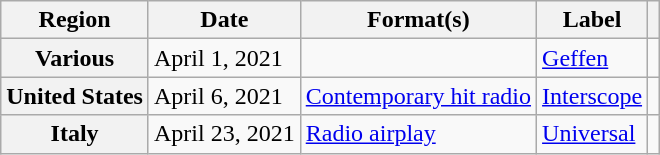<table class="wikitable plainrowheaders">
<tr>
<th scope="col">Region</th>
<th scope="col">Date</th>
<th scope="col">Format(s)</th>
<th scope="col">Label</th>
<th scope="col"></th>
</tr>
<tr>
<th scope="row">Various</th>
<td>April 1, 2021</td>
<td></td>
<td><a href='#'>Geffen</a></td>
<td align="center"></td>
</tr>
<tr>
<th scope="row">United States</th>
<td>April 6, 2021</td>
<td><a href='#'>Contemporary hit radio</a></td>
<td><a href='#'>Interscope</a></td>
<td align="center"></td>
</tr>
<tr>
<th scope="row">Italy</th>
<td>April 23, 2021</td>
<td><a href='#'>Radio airplay</a></td>
<td><a href='#'>Universal</a></td>
<td align="center"></td>
</tr>
</table>
